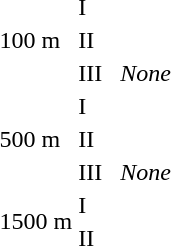<table>
<tr>
<td rowspan="3">100 m</td>
<td>I<br></td>
<td></td>
<td></td>
<td></td>
</tr>
<tr>
<td>II<br></td>
<td></td>
<td></td>
<td></td>
</tr>
<tr>
<td>III<br></td>
<td></td>
<td></td>
<td align="center"><em>None</em></td>
</tr>
<tr>
<td rowspan="3">500 m</td>
<td>I<br></td>
<td></td>
<td></td>
<td></td>
</tr>
<tr>
<td>II<br></td>
<td></td>
<td></td>
<td></td>
</tr>
<tr>
<td>III<br></td>
<td></td>
<td></td>
<td align="center"><em>None</em></td>
</tr>
<tr>
<td rowspan="2">1500 m</td>
<td>I<br></td>
<td></td>
<td></td>
<td></td>
</tr>
<tr>
<td>II<br></td>
<td></td>
<td></td>
<td></td>
</tr>
</table>
